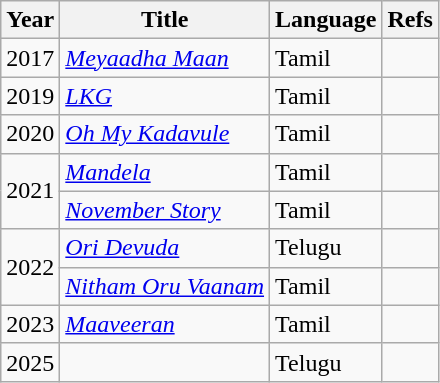<table class="wikitable">
<tr>
<th>Year</th>
<th>Title</th>
<th>Language</th>
<th>Refs</th>
</tr>
<tr>
<td>2017</td>
<td><em><a href='#'>Meyaadha Maan</a></em></td>
<td>Tamil</td>
<td></td>
</tr>
<tr>
<td>2019</td>
<td><a href='#'><em>LKG</em></a></td>
<td>Tamil</td>
<td></td>
</tr>
<tr>
<td>2020</td>
<td><em><a href='#'>Oh My Kadavule</a></em></td>
<td>Tamil</td>
<td></td>
</tr>
<tr>
<td rowspan="2">2021</td>
<td><a href='#'><em>Mandela</em></a></td>
<td>Tamil</td>
<td></td>
</tr>
<tr>
<td><em><a href='#'>November Story</a></em></td>
<td>Tamil</td>
<td></td>
</tr>
<tr>
<td rowspan="2">2022</td>
<td><em><a href='#'>Ori Devuda</a></em></td>
<td>Telugu</td>
<td></td>
</tr>
<tr>
<td><em><a href='#'>Nitham Oru Vaanam</a></em></td>
<td>Tamil</td>
<td></td>
</tr>
<tr>
<td>2023</td>
<td><a href='#'><em>Maaveeran</em></a></td>
<td>Tamil</td>
<td></td>
</tr>
<tr>
<td>2025</td>
<td></td>
<td>Telugu</td>
<td></td>
</tr>
</table>
